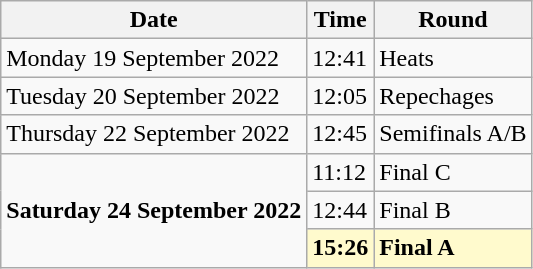<table class="wikitable">
<tr>
<th>Date</th>
<th>Time</th>
<th>Round</th>
</tr>
<tr>
<td>Monday 19 September 2022</td>
<td>12:41</td>
<td>Heats</td>
</tr>
<tr>
<td>Tuesday 20 September 2022</td>
<td>12:05</td>
<td>Repechages</td>
</tr>
<tr>
<td>Thursday 22 September 2022</td>
<td>12:45</td>
<td>Semifinals A/B</td>
</tr>
<tr>
<td rowspan=3><strong>Saturday 24 September 2022</strong></td>
<td>11:12</td>
<td>Final C</td>
</tr>
<tr>
<td>12:44</td>
<td>Final B</td>
</tr>
<tr>
<td style=background:lemonchiffon><strong>15:26</strong></td>
<td style=background:lemonchiffon><strong>Final A</strong></td>
</tr>
</table>
